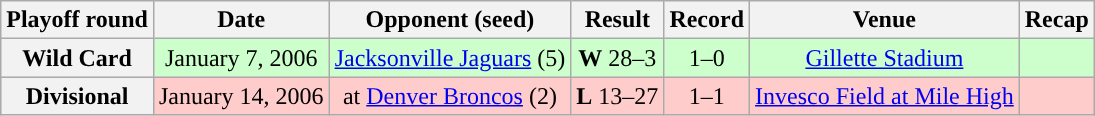<table class="wikitable" style="text-align:center">
<tr>
<th>Playoff round</th>
<th>Date</th>
<th>Opponent (seed)</th>
<th>Result</th>
<th>Record</th>
<th>Venue</th>
<th>Recap</th>
</tr>
<tr style="background:#cfc;">
<th>Wild Card</th>
<td>January 7, 2006</td>
<td><a href='#'>Jacksonville Jaguars</a> (5)</td>
<td><strong>W</strong> 28–3</td>
<td style="text-align:center;">1–0</td>
<td><a href='#'>Gillette Stadium</a></td>
<td></td>
</tr>
<tr style="background:#fcc;">
<th>Divisional</th>
<td>January 14, 2006</td>
<td>at <a href='#'>Denver Broncos</a> (2)</td>
<td><strong>L</strong> 13–27</td>
<td style="text-align:center;">1–1</td>
<td><a href='#'>Invesco Field at Mile High</a></td>
<td></td>
</tr>
</table>
